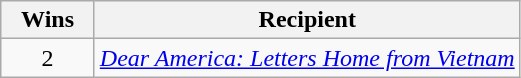<table class="wikitable sortable" rowspan="2" style="text-align:center;" background: #f6e39c;>
<tr>
<th scope="col" style="width:55px;">Wins</th>
<th scope="col" style="text-align:center;">Recipient</th>
</tr>
<tr>
<td rowspan=1 style="text-align:center">2</td>
<td><em><a href='#'>Dear America: Letters Home from Vietnam</a></em></td>
</tr>
</table>
